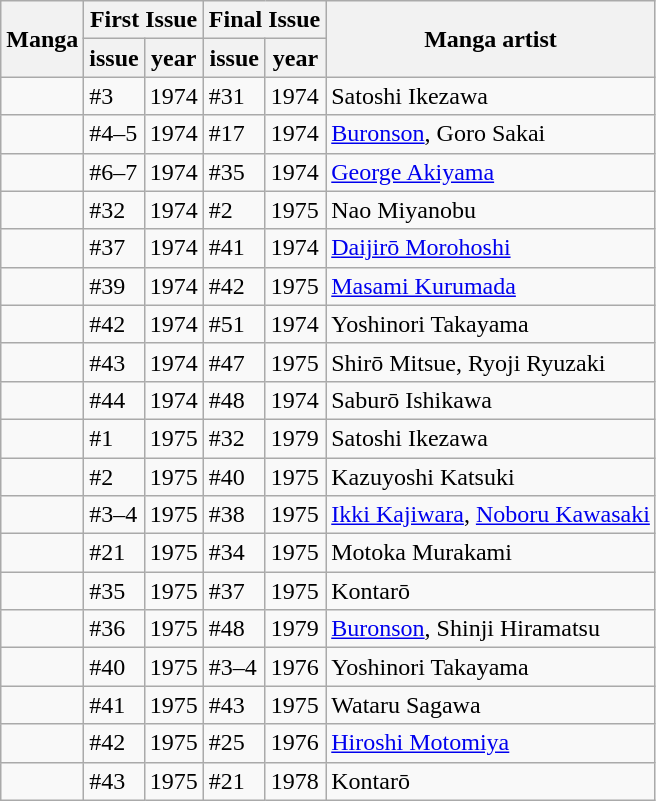<table class="wikitable sortable">
<tr>
<th rowspan="2" scope="col">Manga</th>
<th colspan="2" scope="col">First Issue</th>
<th colspan="2" scope="col">Final Issue</th>
<th rowspan="2" scope="col">Manga artist</th>
</tr>
<tr>
<th scope="col">issue</th>
<th scope="col">year</th>
<th scope="col">issue</th>
<th scope="col">year</th>
</tr>
<tr>
<td></td>
<td>#3</td>
<td>1974</td>
<td>#31</td>
<td>1974</td>
<td>Satoshi Ikezawa</td>
</tr>
<tr>
<td></td>
<td>#4–5</td>
<td>1974</td>
<td>#17</td>
<td>1974</td>
<td><a href='#'>Buronson</a>, Goro Sakai</td>
</tr>
<tr>
<td></td>
<td>#6–7</td>
<td>1974</td>
<td>#35</td>
<td>1974</td>
<td><a href='#'>George Akiyama</a></td>
</tr>
<tr>
<td></td>
<td>#32</td>
<td>1974</td>
<td>#2</td>
<td>1975</td>
<td>Nao Miyanobu</td>
</tr>
<tr>
<td></td>
<td>#37</td>
<td>1974</td>
<td>#41</td>
<td>1974</td>
<td><a href='#'>Daijirō Morohoshi</a></td>
</tr>
<tr>
<td></td>
<td>#39</td>
<td>1974</td>
<td>#42</td>
<td>1975</td>
<td><a href='#'>Masami Kurumada</a></td>
</tr>
<tr>
<td></td>
<td>#42</td>
<td>1974</td>
<td>#51</td>
<td>1974</td>
<td>Yoshinori Takayama</td>
</tr>
<tr>
<td></td>
<td>#43</td>
<td>1974</td>
<td>#47</td>
<td>1975</td>
<td>Shirō Mitsue, Ryoji Ryuzaki</td>
</tr>
<tr>
<td></td>
<td>#44</td>
<td>1974</td>
<td>#48</td>
<td>1974</td>
<td>Saburō Ishikawa</td>
</tr>
<tr>
<td></td>
<td>#1</td>
<td>1975</td>
<td>#32</td>
<td>1979</td>
<td>Satoshi Ikezawa</td>
</tr>
<tr>
<td></td>
<td>#2</td>
<td>1975</td>
<td>#40</td>
<td>1975</td>
<td>Kazuyoshi Katsuki</td>
</tr>
<tr>
<td></td>
<td>#3–4</td>
<td>1975</td>
<td>#38</td>
<td>1975</td>
<td><a href='#'>Ikki Kajiwara</a>, <a href='#'>Noboru Kawasaki</a></td>
</tr>
<tr>
<td></td>
<td>#21</td>
<td>1975</td>
<td>#34</td>
<td>1975</td>
<td>Motoka Murakami</td>
</tr>
<tr>
<td></td>
<td>#35</td>
<td>1975</td>
<td>#37</td>
<td>1975</td>
<td>Kontarō</td>
</tr>
<tr>
<td></td>
<td>#36</td>
<td>1975</td>
<td>#48</td>
<td>1979</td>
<td><a href='#'>Buronson</a>, Shinji Hiramatsu</td>
</tr>
<tr>
<td></td>
<td>#40</td>
<td>1975</td>
<td>#3–4</td>
<td>1976</td>
<td>Yoshinori Takayama</td>
</tr>
<tr>
<td></td>
<td>#41</td>
<td>1975</td>
<td>#43</td>
<td>1975</td>
<td>Wataru Sagawa</td>
</tr>
<tr>
<td></td>
<td>#42</td>
<td>1975</td>
<td>#25</td>
<td>1976</td>
<td><a href='#'>Hiroshi Motomiya</a></td>
</tr>
<tr>
<td></td>
<td>#43</td>
<td>1975</td>
<td>#21</td>
<td>1978</td>
<td>Kontarō</td>
</tr>
</table>
